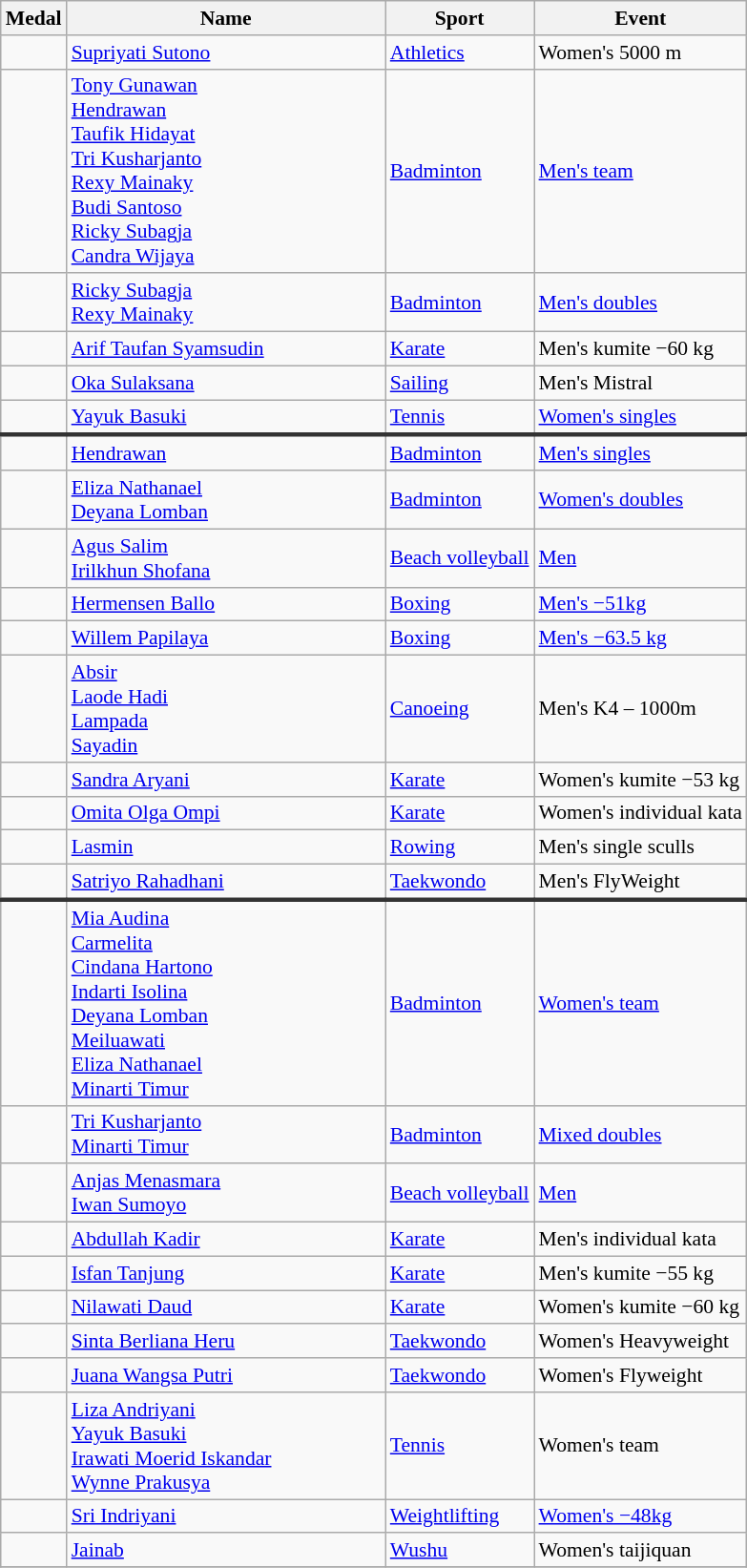<table class="wikitable sortable" style="font-size:90%">
<tr>
<th>Medal</th>
<th style="width:15em">Name</th>
<th>Sport</th>
<th>Event</th>
</tr>
<tr>
<td></td>
<td><a href='#'>Supriyati Sutono</a></td>
<td>  <a href='#'>Athletics</a></td>
<td>Women's 5000 m</td>
</tr>
<tr>
<td></td>
<td><a href='#'>Tony Gunawan</a><br><a href='#'>Hendrawan</a><br><a href='#'>Taufik Hidayat</a><br><a href='#'>Tri Kusharjanto</a><br><a href='#'>Rexy Mainaky</a><br><a href='#'>Budi Santoso</a><br><a href='#'>Ricky Subagja</a><br><a href='#'>Candra Wijaya</a></td>
<td>  <a href='#'>Badminton</a></td>
<td><a href='#'>Men's team</a></td>
</tr>
<tr>
<td></td>
<td><a href='#'>Ricky Subagja</a> <br> <a href='#'>Rexy Mainaky</a></td>
<td> <a href='#'>Badminton</a></td>
<td><a href='#'>Men's doubles</a></td>
</tr>
<tr>
<td></td>
<td><a href='#'>Arif Taufan Syamsudin</a></td>
<td> <a href='#'>Karate</a></td>
<td>Men's kumite −60 kg</td>
</tr>
<tr>
<td></td>
<td><a href='#'>Oka Sulaksana</a></td>
<td>  <a href='#'>Sailing</a></td>
<td>Men's Mistral</td>
</tr>
<tr>
<td></td>
<td><a href='#'>Yayuk Basuki</a></td>
<td>  <a href='#'>Tennis</a></td>
<td><a href='#'>Women's singles</a></td>
</tr>
<tr style="border-top: 3px solid #333333;">
<td></td>
<td><a href='#'>Hendrawan</a></td>
<td>  <a href='#'>Badminton</a></td>
<td><a href='#'>Men's singles</a></td>
</tr>
<tr>
<td></td>
<td><a href='#'>Eliza Nathanael</a> <br> <a href='#'>Deyana Lomban</a></td>
<td>  <a href='#'>Badminton</a></td>
<td><a href='#'>Women's doubles</a></td>
</tr>
<tr>
<td></td>
<td><a href='#'>Agus Salim</a> <br> <a href='#'>Irilkhun Shofana</a></td>
<td> <a href='#'>Beach volleyball</a></td>
<td><a href='#'>Men</a></td>
</tr>
<tr>
<td></td>
<td><a href='#'>Hermensen Ballo</a></td>
<td> <a href='#'>Boxing</a></td>
<td><a href='#'>Men's −51kg</a></td>
</tr>
<tr>
<td></td>
<td><a href='#'>Willem Papilaya</a></td>
<td>  <a href='#'>Boxing</a></td>
<td><a href='#'>Men's −63.5 kg</a></td>
</tr>
<tr>
<td></td>
<td><a href='#'>Absir</a> <br> <a href='#'>Laode Hadi</a> <br> <a href='#'>Lampada</a> <br> <a href='#'>Sayadin</a></td>
<td> <a href='#'>Canoeing</a></td>
<td>Men's K4 – 1000m</td>
</tr>
<tr>
<td></td>
<td><a href='#'>Sandra Aryani</a></td>
<td>  <a href='#'>Karate</a></td>
<td>Women's kumite −53 kg</td>
</tr>
<tr>
<td></td>
<td><a href='#'>Omita Olga Ompi</a></td>
<td>  <a href='#'>Karate</a></td>
<td>Women's individual kata</td>
</tr>
<tr>
<td></td>
<td><a href='#'>Lasmin</a></td>
<td>  <a href='#'>Rowing</a></td>
<td>Men's single sculls</td>
</tr>
<tr>
<td></td>
<td><a href='#'>Satriyo Rahadhani</a></td>
<td>  <a href='#'>Taekwondo</a></td>
<td>Men's FlyWeight</td>
</tr>
<tr style="border-top: 3px solid #333333;">
<td></td>
<td><a href='#'>Mia Audina</a><br><a href='#'>Carmelita</a><br><a href='#'>Cindana Hartono</a><br><a href='#'>Indarti Isolina</a><br><a href='#'>Deyana Lomban</a><br><a href='#'>Meiluawati</a><br><a href='#'>Eliza Nathanael</a><br><a href='#'>Minarti Timur</a></td>
<td> <a href='#'>Badminton</a></td>
<td><a href='#'>Women's team</a></td>
</tr>
<tr>
<td></td>
<td><a href='#'>Tri Kusharjanto</a> <br> <a href='#'>Minarti Timur</a></td>
<td> <a href='#'>Badminton</a></td>
<td><a href='#'>Mixed doubles</a></td>
</tr>
<tr>
<td></td>
<td><a href='#'>Anjas Menasmara</a> <br> <a href='#'>Iwan Sumoyo</a></td>
<td> <a href='#'>Beach volleyball</a></td>
<td><a href='#'>Men</a></td>
</tr>
<tr>
<td></td>
<td><a href='#'>Abdullah Kadir</a></td>
<td>  <a href='#'>Karate</a></td>
<td>Men's individual kata</td>
</tr>
<tr>
<td></td>
<td><a href='#'>Isfan Tanjung</a></td>
<td>  <a href='#'>Karate</a></td>
<td>Men's kumite −55 kg</td>
</tr>
<tr>
<td></td>
<td><a href='#'>Nilawati Daud</a></td>
<td>  <a href='#'>Karate</a></td>
<td>Women's kumite −60 kg</td>
</tr>
<tr>
<td></td>
<td><a href='#'>Sinta Berliana Heru</a></td>
<td> <a href='#'>Taekwondo</a></td>
<td>Women's Heavyweight</td>
</tr>
<tr>
<td></td>
<td><a href='#'>Juana Wangsa Putri</a></td>
<td> <a href='#'>Taekwondo</a></td>
<td>Women's Flyweight</td>
</tr>
<tr>
<td></td>
<td><a href='#'>Liza Andriyani</a><br><a href='#'>Yayuk Basuki</a><br><a href='#'>Irawati Moerid Iskandar</a><br><a href='#'>Wynne Prakusya</a></td>
<td>  <a href='#'>Tennis</a></td>
<td>Women's team</td>
</tr>
<tr>
<td></td>
<td><a href='#'>Sri Indriyani</a></td>
<td>  <a href='#'>Weightlifting</a></td>
<td><a href='#'>Women's −48kg</a></td>
</tr>
<tr>
<td></td>
<td><a href='#'>Jainab</a></td>
<td>  <a href='#'>Wushu</a></td>
<td>Women's taijiquan</td>
</tr>
<tr>
</tr>
</table>
